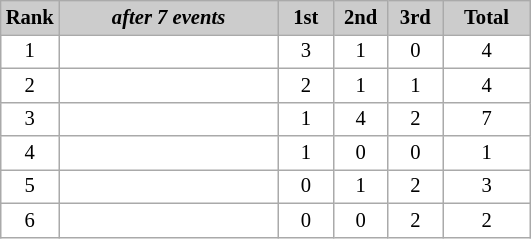<table class="wikitable plainrowheaders" style="background:#fff; font-size:86%; line-height:16px; border:grey solid 1px; border-collapse:collapse;">
<tr style="background:#ccc; text-align:center;">
<th style="background:#ccc;">Rank</th>
<th style="background:#ccc;" width="140"><em>after 7 events</em></th>
<th style="background:#ccc;" width="30">1st</th>
<th style="background:#ccc;" width="30">2nd</th>
<th style="background:#ccc;" width="30">3rd</th>
<th style="background:#ccc;" width="52">Total</th>
</tr>
<tr align=center>
<td>1</td>
<td align=left></td>
<td>3</td>
<td>1</td>
<td>0</td>
<td>4</td>
</tr>
<tr align=center>
<td>2</td>
<td align=left></td>
<td>2</td>
<td>1</td>
<td>1</td>
<td>4</td>
</tr>
<tr align=center>
<td>3</td>
<td align=left></td>
<td>1</td>
<td>4</td>
<td>2</td>
<td>7</td>
</tr>
<tr align=center>
<td>4</td>
<td align=left></td>
<td>1</td>
<td>0</td>
<td>0</td>
<td>1</td>
</tr>
<tr align=center>
<td>5</td>
<td align=left></td>
<td>0</td>
<td>1</td>
<td>2</td>
<td>3</td>
</tr>
<tr align=center>
<td>6</td>
<td align=left></td>
<td>0</td>
<td>0</td>
<td>2</td>
<td>2</td>
</tr>
</table>
